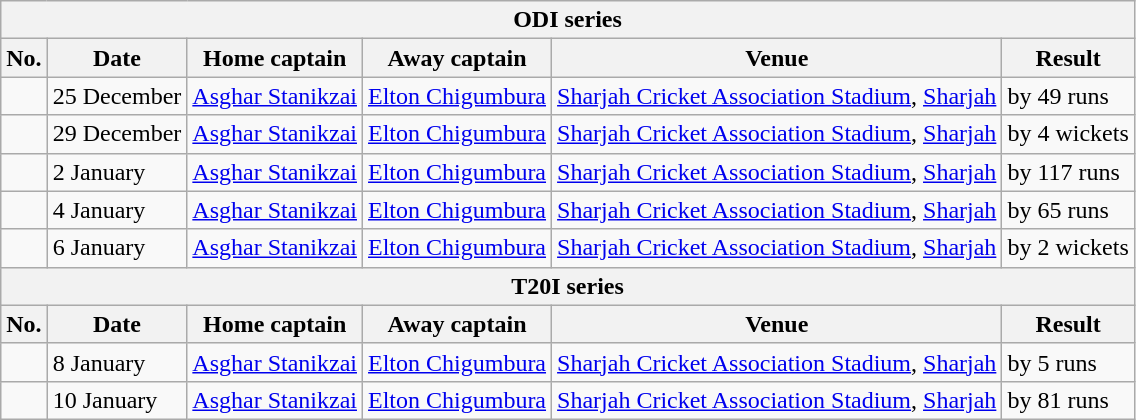<table class="wikitable">
<tr>
<th colspan="9">ODI series</th>
</tr>
<tr>
<th>No.</th>
<th>Date</th>
<th>Home captain</th>
<th>Away captain</th>
<th>Venue</th>
<th>Result</th>
</tr>
<tr>
<td></td>
<td>25 December</td>
<td><a href='#'>Asghar Stanikzai</a></td>
<td><a href='#'>Elton Chigumbura</a></td>
<td><a href='#'>Sharjah Cricket Association Stadium</a>, <a href='#'>Sharjah</a></td>
<td> by 49 runs</td>
</tr>
<tr>
<td></td>
<td>29 December</td>
<td><a href='#'>Asghar Stanikzai</a></td>
<td><a href='#'>Elton Chigumbura</a></td>
<td><a href='#'>Sharjah Cricket Association Stadium</a>, <a href='#'>Sharjah</a></td>
<td> by 4 wickets</td>
</tr>
<tr>
<td></td>
<td>2 January</td>
<td><a href='#'>Asghar Stanikzai</a></td>
<td><a href='#'>Elton Chigumbura</a></td>
<td><a href='#'>Sharjah Cricket Association Stadium</a>, <a href='#'>Sharjah</a></td>
<td> by 117 runs</td>
</tr>
<tr>
<td></td>
<td>4 January</td>
<td><a href='#'>Asghar Stanikzai</a></td>
<td><a href='#'>Elton Chigumbura</a></td>
<td><a href='#'>Sharjah Cricket Association Stadium</a>, <a href='#'>Sharjah</a></td>
<td> by 65 runs</td>
</tr>
<tr>
<td></td>
<td>6 January</td>
<td><a href='#'>Asghar Stanikzai</a></td>
<td><a href='#'>Elton Chigumbura</a></td>
<td><a href='#'>Sharjah Cricket Association Stadium</a>, <a href='#'>Sharjah</a></td>
<td> by 2 wickets</td>
</tr>
<tr>
<th colspan="9">T20I series</th>
</tr>
<tr>
<th>No.</th>
<th>Date</th>
<th>Home captain</th>
<th>Away captain</th>
<th>Venue</th>
<th>Result</th>
</tr>
<tr>
<td></td>
<td>8 January</td>
<td><a href='#'>Asghar Stanikzai</a></td>
<td><a href='#'>Elton Chigumbura</a></td>
<td><a href='#'>Sharjah Cricket Association Stadium</a>, <a href='#'>Sharjah</a></td>
<td> by 5 runs</td>
</tr>
<tr>
<td></td>
<td>10 January</td>
<td><a href='#'>Asghar Stanikzai</a></td>
<td><a href='#'>Elton Chigumbura</a></td>
<td><a href='#'>Sharjah Cricket Association Stadium</a>, <a href='#'>Sharjah</a></td>
<td> by 81 runs</td>
</tr>
</table>
